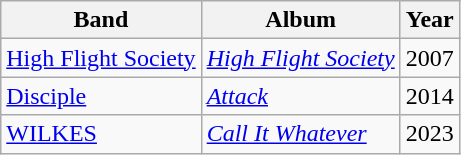<table class="wikitable">
<tr>
<th>Band</th>
<th>Album</th>
<th>Year</th>
</tr>
<tr>
<td><a href='#'>High Flight Society</a></td>
<td><em><a href='#'>High Flight Society</a></em></td>
<td>2007</td>
</tr>
<tr>
<td><a href='#'>Disciple</a></td>
<td><em><a href='#'>Attack</a></em></td>
<td>2014</td>
</tr>
<tr>
<td><a href='#'>WILKES</a></td>
<td><em><a href='#'>Call It Whatever</a></em></td>
<td>2023</td>
</tr>
</table>
